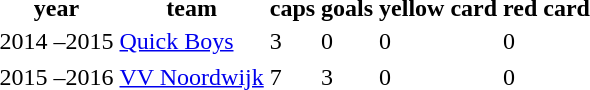<table class="other statistics">
<tr>
<th>year</th>
<th>team</th>
<th>caps</th>
<th>goals</th>
<th>yellow card</th>
<th>red card</th>
</tr>
<tr>
<td>2014 –2015</td>
<td><a href='#'>Quick Boys</a></td>
<td>3</td>
<td>0</td>
<td>0</td>
<td>0</td>
</tr>
<tr>
</tr>
<tr>
<td>2015 –2016</td>
<td><a href='#'>VV Noordwijk</a></td>
<td>7</td>
<td>3</td>
<td>0</td>
<td>0</td>
</tr>
<tr>
</tr>
</table>
